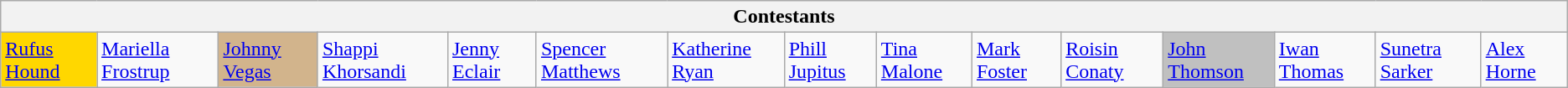<table class="wikitable collapsible">
<tr>
<th colspan="15">Contestants</th>
</tr>
<tr>
<td style="background:gold"><a href='#'>Rufus Hound</a></td>
<td><a href='#'>Mariella Frostrup</a></td>
<td style="background:tan"><a href='#'>Johnny Vegas</a></td>
<td><a href='#'>Shappi Khorsandi</a></td>
<td><a href='#'>Jenny Eclair</a></td>
<td><a href='#'>Spencer Matthews</a></td>
<td><a href='#'>Katherine Ryan</a></td>
<td><a href='#'>Phill Jupitus</a></td>
<td><a href='#'>Tina Malone</a></td>
<td><a href='#'>Mark Foster</a></td>
<td><a href='#'>Roisin Conaty</a></td>
<td style="background:silver"><a href='#'>John Thomson</a></td>
<td><a href='#'>Iwan Thomas</a></td>
<td><a href='#'>Sunetra Sarker</a></td>
<td><a href='#'>Alex Horne</a></td>
</tr>
</table>
